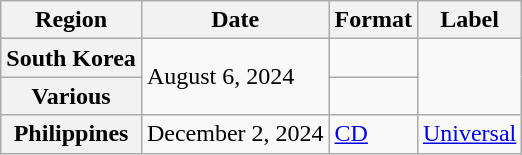<table class="wikitable plainrowheaders">
<tr>
<th scope="col">Region</th>
<th scope="col">Date</th>
<th scope="col">Format</th>
<th scope="col">Label</th>
</tr>
<tr>
<th scope="row">South Korea</th>
<td rowspan="2">August 6, 2024</td>
<td></td>
<td rowspan="2"></td>
</tr>
<tr>
<th scope="row">Various</th>
<td></td>
</tr>
<tr>
<th scope="row">Philippines</th>
<td>December 2, 2024</td>
<td><a href='#'>CD</a></td>
<td><a href='#'>Universal</a></td>
</tr>
</table>
